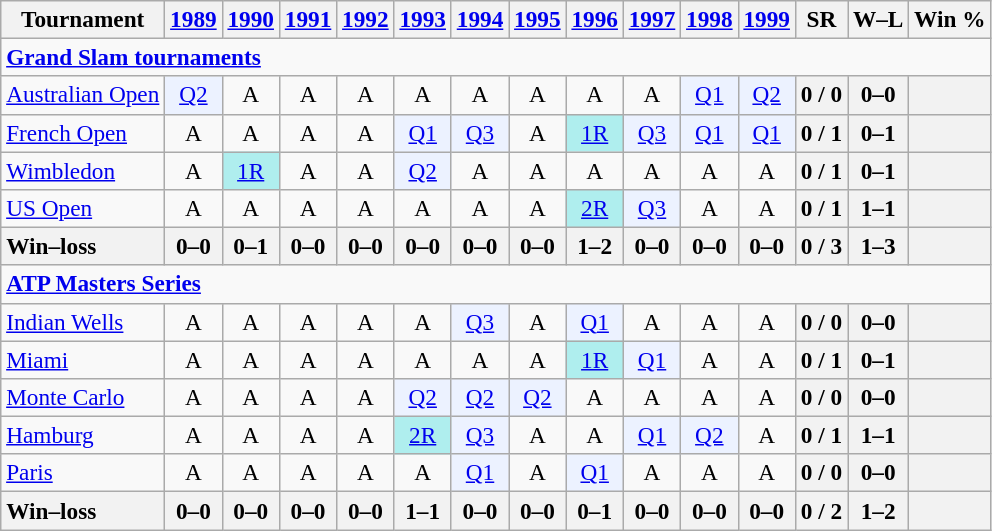<table class=wikitable style=text-align:center;font-size:97%>
<tr>
<th>Tournament</th>
<th><a href='#'>1989</a></th>
<th><a href='#'>1990</a></th>
<th><a href='#'>1991</a></th>
<th><a href='#'>1992</a></th>
<th><a href='#'>1993</a></th>
<th><a href='#'>1994</a></th>
<th><a href='#'>1995</a></th>
<th><a href='#'>1996</a></th>
<th><a href='#'>1997</a></th>
<th><a href='#'>1998</a></th>
<th><a href='#'>1999</a></th>
<th>SR</th>
<th>W–L</th>
<th>Win %</th>
</tr>
<tr>
<td colspan=23 align=left><strong><a href='#'>Grand Slam tournaments</a></strong></td>
</tr>
<tr>
<td align=left><a href='#'>Australian Open</a></td>
<td bgcolor=ecf2ff><a href='#'>Q2</a></td>
<td>A</td>
<td>A</td>
<td>A</td>
<td>A</td>
<td>A</td>
<td>A</td>
<td>A</td>
<td>A</td>
<td bgcolor=ecf2ff><a href='#'>Q1</a></td>
<td bgcolor=ecf2ff><a href='#'>Q2</a></td>
<th>0 / 0</th>
<th>0–0</th>
<th></th>
</tr>
<tr>
<td align=left><a href='#'>French Open</a></td>
<td>A</td>
<td>A</td>
<td>A</td>
<td>A</td>
<td bgcolor=ecf2ff><a href='#'>Q1</a></td>
<td bgcolor=ecf2ff><a href='#'>Q3</a></td>
<td>A</td>
<td bgcolor=afeeee><a href='#'>1R</a></td>
<td bgcolor=ecf2ff><a href='#'>Q3</a></td>
<td bgcolor=ecf2ff><a href='#'>Q1</a></td>
<td bgcolor=ecf2ff><a href='#'>Q1</a></td>
<th>0 / 1</th>
<th>0–1</th>
<th></th>
</tr>
<tr>
<td align=left><a href='#'>Wimbledon</a></td>
<td>A</td>
<td bgcolor=afeeee><a href='#'>1R</a></td>
<td>A</td>
<td>A</td>
<td bgcolor=ecf2ff><a href='#'>Q2</a></td>
<td>A</td>
<td>A</td>
<td>A</td>
<td>A</td>
<td>A</td>
<td>A</td>
<th>0 / 1</th>
<th>0–1</th>
<th></th>
</tr>
<tr>
<td align=left><a href='#'>US Open</a></td>
<td>A</td>
<td>A</td>
<td>A</td>
<td>A</td>
<td>A</td>
<td>A</td>
<td>A</td>
<td bgcolor=afeeee><a href='#'>2R</a></td>
<td bgcolor=ecf2ff><a href='#'>Q3</a></td>
<td>A</td>
<td>A</td>
<th>0 / 1</th>
<th>1–1</th>
<th></th>
</tr>
<tr>
<th style=text-align:left>Win–loss</th>
<th>0–0</th>
<th>0–1</th>
<th>0–0</th>
<th>0–0</th>
<th>0–0</th>
<th>0–0</th>
<th>0–0</th>
<th>1–2</th>
<th>0–0</th>
<th>0–0</th>
<th>0–0</th>
<th>0 / 3</th>
<th>1–3</th>
<th></th>
</tr>
<tr>
<td colspan=23 align=left><strong><a href='#'>ATP Masters Series</a></strong></td>
</tr>
<tr>
<td align=left><a href='#'>Indian Wells</a></td>
<td>A</td>
<td>A</td>
<td>A</td>
<td>A</td>
<td>A</td>
<td bgcolor=ecf2ff><a href='#'>Q3</a></td>
<td>A</td>
<td bgcolor=ecf2ff><a href='#'>Q1</a></td>
<td>A</td>
<td>A</td>
<td>A</td>
<th>0 / 0</th>
<th>0–0</th>
<th></th>
</tr>
<tr>
<td align=left><a href='#'>Miami</a></td>
<td>A</td>
<td>A</td>
<td>A</td>
<td>A</td>
<td>A</td>
<td>A</td>
<td>A</td>
<td bgcolor=afeeee><a href='#'>1R</a></td>
<td bgcolor=ecf2ff><a href='#'>Q1</a></td>
<td>A</td>
<td>A</td>
<th>0 / 1</th>
<th>0–1</th>
<th></th>
</tr>
<tr>
<td align=left><a href='#'>Monte Carlo</a></td>
<td>A</td>
<td>A</td>
<td>A</td>
<td>A</td>
<td bgcolor=ecf2ff><a href='#'>Q2</a></td>
<td bgcolor=ecf2ff><a href='#'>Q2</a></td>
<td bgcolor=ecf2ff><a href='#'>Q2</a></td>
<td>A</td>
<td>A</td>
<td>A</td>
<td>A</td>
<th>0 / 0</th>
<th>0–0</th>
<th></th>
</tr>
<tr>
<td align=left><a href='#'>Hamburg</a></td>
<td>A</td>
<td>A</td>
<td>A</td>
<td>A</td>
<td bgcolor=afeeee><a href='#'>2R</a></td>
<td bgcolor=ecf2ff><a href='#'>Q3</a></td>
<td>A</td>
<td>A</td>
<td bgcolor=ecf2ff><a href='#'>Q1</a></td>
<td bgcolor=ecf2ff><a href='#'>Q2</a></td>
<td>A</td>
<th>0 / 1</th>
<th>1–1</th>
<th></th>
</tr>
<tr>
<td align=left><a href='#'>Paris</a></td>
<td>A</td>
<td>A</td>
<td>A</td>
<td>A</td>
<td>A</td>
<td bgcolor=ecf2ff><a href='#'>Q1</a></td>
<td>A</td>
<td bgcolor=ecf2ff><a href='#'>Q1</a></td>
<td>A</td>
<td>A</td>
<td>A</td>
<th>0 / 0</th>
<th>0–0</th>
<th></th>
</tr>
<tr>
<th style=text-align:left>Win–loss</th>
<th>0–0</th>
<th>0–0</th>
<th>0–0</th>
<th>0–0</th>
<th>1–1</th>
<th>0–0</th>
<th>0–0</th>
<th>0–1</th>
<th>0–0</th>
<th>0–0</th>
<th>0–0</th>
<th>0 / 2</th>
<th>1–2</th>
<th></th>
</tr>
</table>
